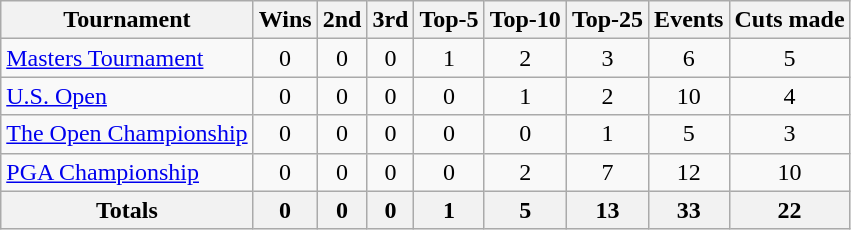<table class=wikitable style=text-align:center>
<tr>
<th>Tournament</th>
<th>Wins</th>
<th>2nd</th>
<th>3rd</th>
<th>Top-5</th>
<th>Top-10</th>
<th>Top-25</th>
<th>Events</th>
<th>Cuts made</th>
</tr>
<tr>
<td align=left><a href='#'>Masters Tournament</a></td>
<td>0</td>
<td>0</td>
<td>0</td>
<td>1</td>
<td>2</td>
<td>3</td>
<td>6</td>
<td>5</td>
</tr>
<tr>
<td align=left><a href='#'>U.S. Open</a></td>
<td>0</td>
<td>0</td>
<td>0</td>
<td>0</td>
<td>1</td>
<td>2</td>
<td>10</td>
<td>4</td>
</tr>
<tr>
<td align=left><a href='#'>The Open Championship</a></td>
<td>0</td>
<td>0</td>
<td>0</td>
<td>0</td>
<td>0</td>
<td>1</td>
<td>5</td>
<td>3</td>
</tr>
<tr>
<td align=left><a href='#'>PGA Championship</a></td>
<td>0</td>
<td>0</td>
<td>0</td>
<td>0</td>
<td>2</td>
<td>7</td>
<td>12</td>
<td>10</td>
</tr>
<tr>
<th>Totals</th>
<th>0</th>
<th>0</th>
<th>0</th>
<th>1</th>
<th>5</th>
<th>13</th>
<th>33</th>
<th>22</th>
</tr>
</table>
